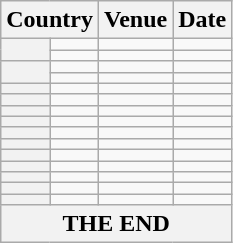<table class="wikitable mw-collapsible mw-collapsed">
<tr>
<th colspan="2">Country</th>
<th>Venue</th>
<th>Date</th>
</tr>
<tr>
<th rowspan="2"></th>
<td></td>
<td></td>
<td></td>
</tr>
<tr>
<td></td>
<td></td>
<td></td>
</tr>
<tr>
<th rowspan="2"></th>
<td></td>
<td></td>
<td></td>
</tr>
<tr>
<td></td>
<td></td>
<td></td>
</tr>
<tr>
<th></th>
<td></td>
<td></td>
<td></td>
</tr>
<tr>
<th></th>
<td></td>
<td></td>
<td></td>
</tr>
<tr>
<th></th>
<td></td>
<td></td>
<td></td>
</tr>
<tr>
<th></th>
<td></td>
<td></td>
<td></td>
</tr>
<tr>
<th></th>
<td></td>
<td></td>
<td></td>
</tr>
<tr>
<th></th>
<td></td>
<td></td>
<td></td>
</tr>
<tr>
<th></th>
<td></td>
<td></td>
<td></td>
</tr>
<tr>
<th></th>
<td></td>
<td></td>
<td></td>
</tr>
<tr>
<th></th>
<td></td>
<td></td>
<td></td>
</tr>
<tr>
<th></th>
<td></td>
<td></td>
<td></td>
</tr>
<tr>
<th></th>
<td></td>
<td></td>
<td></td>
</tr>
<tr>
<th colspan="4">THE END</th>
</tr>
</table>
